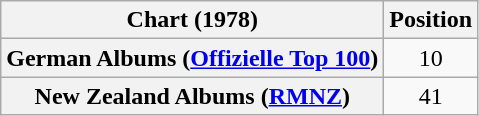<table class="wikitable sortable plainrowheaders" style="text-align:center">
<tr>
<th scope="col">Chart (1978)</th>
<th scope="col">Position</th>
</tr>
<tr>
<th scope="row">German Albums (<a href='#'>Offizielle Top 100</a>)</th>
<td>10</td>
</tr>
<tr>
<th scope="row">New Zealand Albums (<a href='#'>RMNZ</a>)</th>
<td>41</td>
</tr>
</table>
